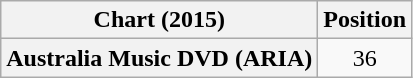<table class="wikitable plainrowheaders" style="text-align:center">
<tr>
<th scope="col">Chart (2015)</th>
<th scope="col">Position</th>
</tr>
<tr>
<th scope="row">Australia Music DVD (ARIA)</th>
<td>36</td>
</tr>
</table>
